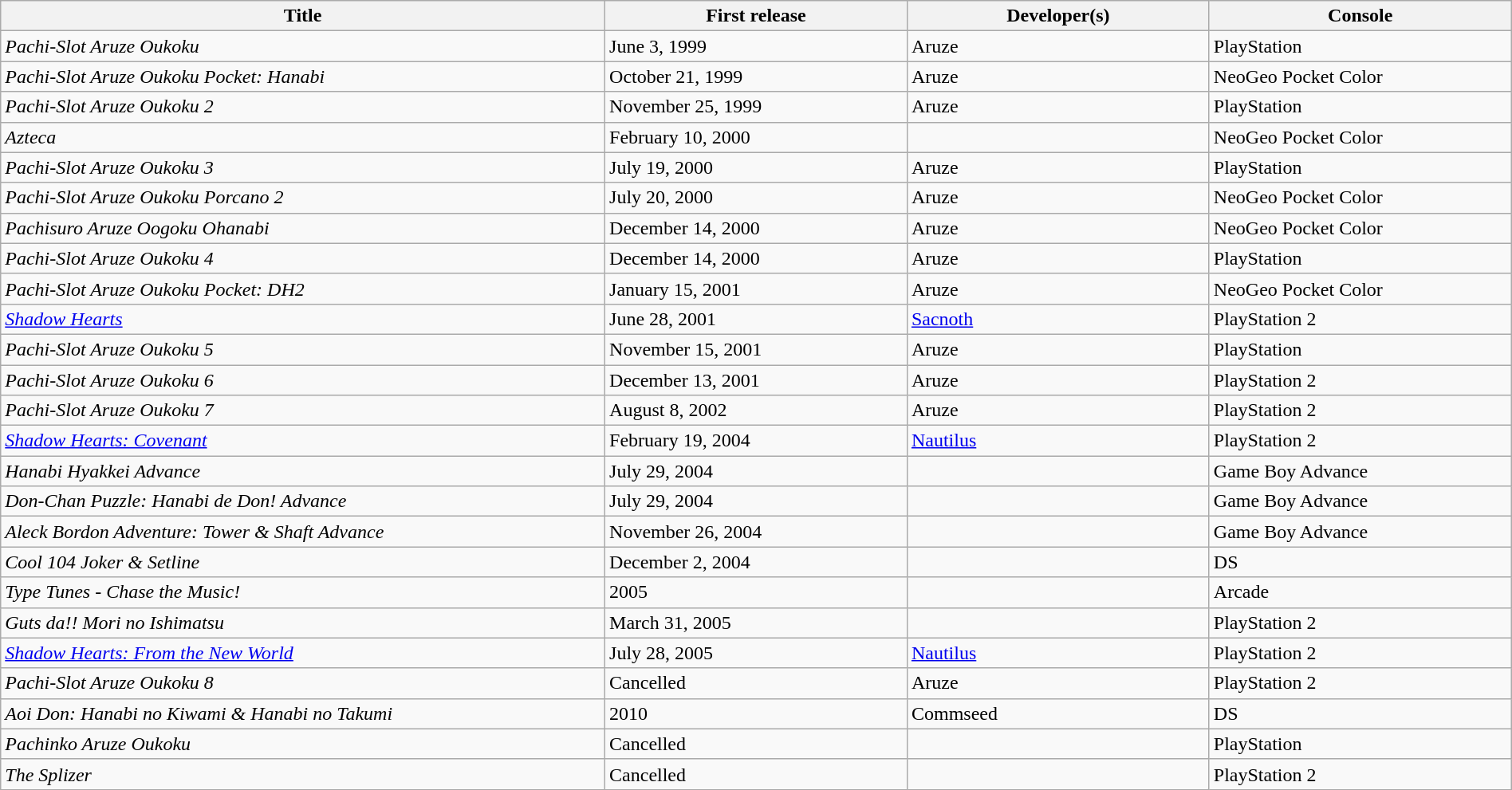<table class="wikitable sortable" style="width: 100%;">
<tr>
<th style="width:40%;">Title</th>
<th style="width:20%;">First release</th>
<th style="width:20%;">Developer(s)</th>
<th style="width:20%;">Console</th>
</tr>
<tr>
<td><em>Pachi-Slot Aruze Oukoku</em></td>
<td>June 3, 1999</td>
<td>Aruze</td>
<td>PlayStation</td>
</tr>
<tr>
<td><em>Pachi-Slot Aruze Oukoku Pocket: Hanabi</em></td>
<td>October 21, 1999</td>
<td>Aruze</td>
<td>NeoGeo Pocket Color</td>
</tr>
<tr>
<td><em>Pachi-Slot Aruze Oukoku 2</em></td>
<td>November 25, 1999</td>
<td>Aruze</td>
<td>PlayStation</td>
</tr>
<tr>
<td><em>Azteca</em></td>
<td>February 10, 2000</td>
<td></td>
<td>NeoGeo Pocket Color</td>
</tr>
<tr>
<td><em>Pachi-Slot Aruze Oukoku 3</em></td>
<td>July 19, 2000</td>
<td>Aruze</td>
<td>PlayStation</td>
</tr>
<tr>
<td><em>Pachi-Slot Aruze Oukoku Porcano 2</em></td>
<td>July 20, 2000</td>
<td>Aruze</td>
<td>NeoGeo Pocket Color</td>
</tr>
<tr>
<td><em>Pachisuro Aruze Oogoku Ohanabi</em></td>
<td>December 14, 2000</td>
<td>Aruze</td>
<td>NeoGeo Pocket Color</td>
</tr>
<tr>
<td><em>Pachi-Slot Aruze Oukoku 4</em></td>
<td>December 14, 2000</td>
<td>Aruze</td>
<td>PlayStation</td>
</tr>
<tr>
<td><em>Pachi-Slot Aruze Oukoku Pocket: DH2</em></td>
<td>January 15, 2001</td>
<td>Aruze</td>
<td>NeoGeo Pocket Color</td>
</tr>
<tr>
<td><em><a href='#'>Shadow Hearts</a></em></td>
<td>June 28, 2001</td>
<td><a href='#'>Sacnoth</a></td>
<td>PlayStation 2</td>
</tr>
<tr>
<td><em>Pachi-Slot Aruze Oukoku 5</em></td>
<td>November 15, 2001</td>
<td>Aruze</td>
<td>PlayStation</td>
</tr>
<tr>
<td><em>Pachi-Slot Aruze Oukoku 6</em></td>
<td>December 13, 2001</td>
<td>Aruze</td>
<td>PlayStation 2</td>
</tr>
<tr>
<td><em>Pachi-Slot Aruze Oukoku 7</em></td>
<td>August 8, 2002</td>
<td>Aruze</td>
<td>PlayStation 2</td>
</tr>
<tr>
<td><em><a href='#'>Shadow Hearts: Covenant</a></em></td>
<td>February 19, 2004</td>
<td><a href='#'>Nautilus</a></td>
<td>PlayStation 2</td>
</tr>
<tr>
<td><em>Hanabi Hyakkei Advance</em></td>
<td>July 29, 2004</td>
<td></td>
<td>Game Boy Advance</td>
</tr>
<tr>
<td><em>Don-Chan Puzzle: Hanabi de Don! Advance</em></td>
<td>July 29, 2004</td>
<td></td>
<td>Game Boy Advance</td>
</tr>
<tr>
<td><em>Aleck Bordon Adventure: Tower & Shaft Advance</em></td>
<td>November 26, 2004</td>
<td></td>
<td>Game Boy Advance</td>
</tr>
<tr>
<td><em>Cool 104 Joker & Setline</em></td>
<td>December 2, 2004</td>
<td></td>
<td>DS</td>
</tr>
<tr>
<td><em>Type Tunes - Chase the Music!</em></td>
<td>2005</td>
<td></td>
<td>Arcade</td>
</tr>
<tr>
<td><em>Guts da!! Mori no Ishimatsu</em></td>
<td>March 31, 2005</td>
<td></td>
<td>PlayStation 2</td>
</tr>
<tr>
<td><em><a href='#'>Shadow Hearts: From the New World</a></em></td>
<td>July 28, 2005</td>
<td><a href='#'>Nautilus</a></td>
<td>PlayStation 2</td>
</tr>
<tr>
<td><em>Pachi-Slot Aruze Oukoku 8</em></td>
<td>Cancelled</td>
<td>Aruze</td>
<td>PlayStation 2</td>
</tr>
<tr>
<td><em>Aoi Don: Hanabi no Kiwami & Hanabi no Takumi</em></td>
<td>2010</td>
<td>Commseed</td>
<td>DS</td>
</tr>
<tr>
<td><em>Pachinko Aruze Oukoku</em></td>
<td>Cancelled</td>
<td></td>
<td>PlayStation</td>
</tr>
<tr>
<td><em>The Splizer</em></td>
<td>Cancelled</td>
<td></td>
<td>PlayStation 2</td>
</tr>
</table>
